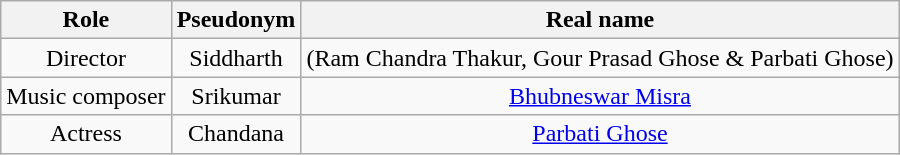<table class="wikitable sortable" style="text-align:center;">
<tr>
<th>Role</th>
<th>Pseudonym</th>
<th>Real name</th>
</tr>
<tr>
<td>Director</td>
<td>Siddharth</td>
<td>(Ram Chandra Thakur, Gour Prasad Ghose & Parbati Ghose)</td>
</tr>
<tr>
<td>Music composer</td>
<td>Srikumar</td>
<td><a href='#'>Bhubneswar Misra</a></td>
</tr>
<tr>
<td>Actress</td>
<td>Chandana</td>
<td><a href='#'>Parbati Ghose</a></td>
</tr>
</table>
